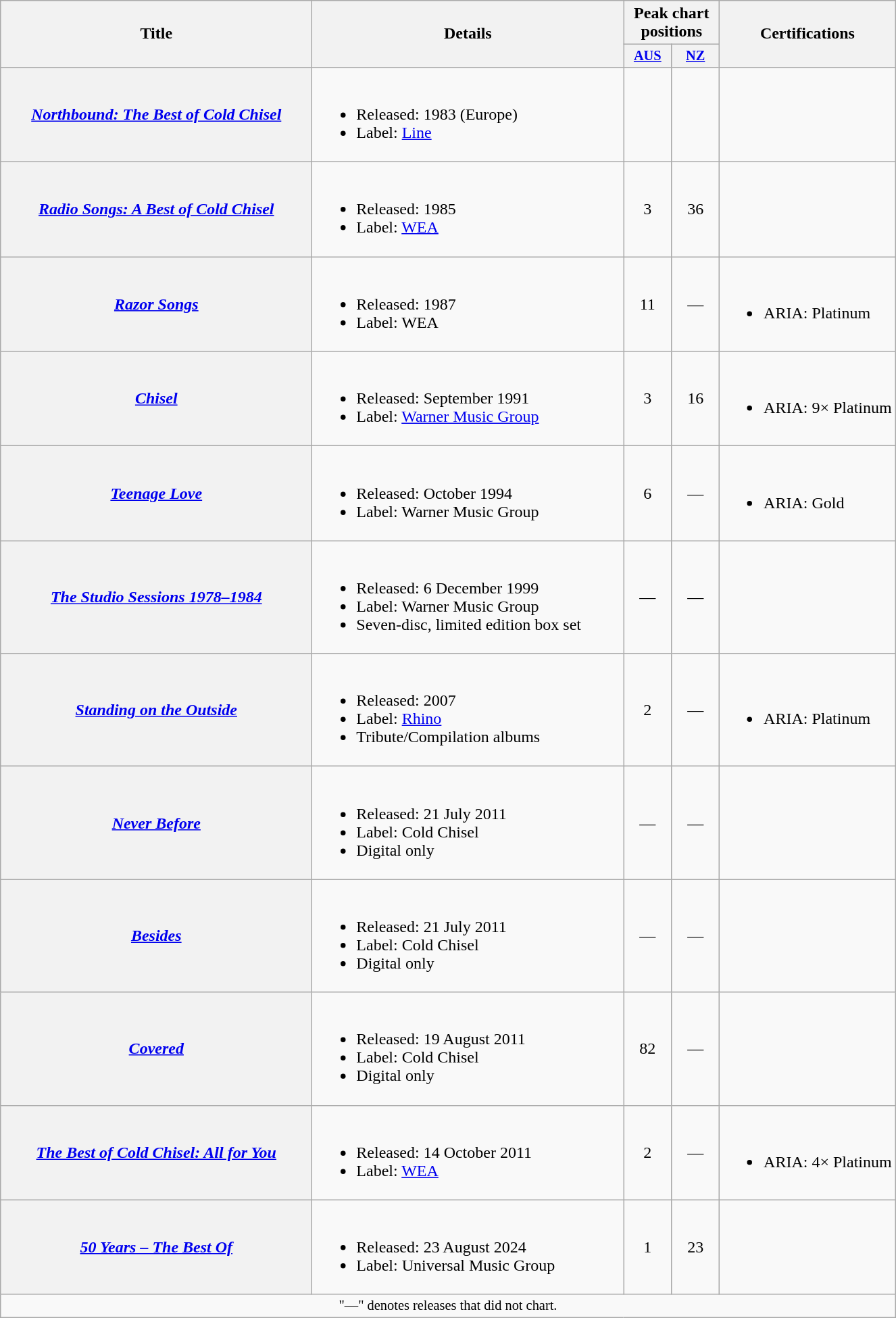<table class="wikitable plainrowheaders">
<tr>
<th scope="col" rowspan="2" width="300">Title</th>
<th scope="col" rowspan="2" width="300">Details</th>
<th scope="col" colspan="2">Peak chart positions</th>
<th scope="col" rowspan="2">Certifications</th>
</tr>
<tr>
<th scope="col" style="width:3em;font-size:85%"><a href='#'>AUS</a><br></th>
<th scope="col" style="width:3em;font-size:85%"><a href='#'>NZ</a><br></th>
</tr>
<tr>
<th scope="row"><em><a href='#'>Northbound: The Best of Cold Chisel</a></em></th>
<td><br><ul><li>Released: 1983 (Europe)</li><li>Label: <a href='#'>Line</a></li></ul></td>
<td></td>
<td></td>
<td></td>
</tr>
<tr>
<th scope="row"><em><a href='#'>Radio Songs: A Best of Cold Chisel</a></em></th>
<td><br><ul><li>Released: 1985</li><li>Label: <a href='#'>WEA</a></li></ul></td>
<td align="center">3</td>
<td align="center">36</td>
<td></td>
</tr>
<tr>
<th scope="row"><em><a href='#'>Razor Songs</a></em></th>
<td><br><ul><li>Released: 1987</li><li>Label: WEA</li></ul></td>
<td align="center">11</td>
<td align="center">—</td>
<td><br><ul><li>ARIA: Platinum</li></ul></td>
</tr>
<tr>
<th scope="row"><em><a href='#'>Chisel</a></em></th>
<td><br><ul><li>Released: September 1991</li><li>Label: <a href='#'>Warner Music Group</a></li></ul></td>
<td align="center">3</td>
<td align="center">16</td>
<td><br><ul><li>ARIA: 9× Platinum</li></ul></td>
</tr>
<tr>
<th scope="row"><em><a href='#'>Teenage Love</a></em></th>
<td><br><ul><li>Released: October 1994</li><li>Label: Warner Music Group</li></ul></td>
<td align="center">6</td>
<td align="center">—</td>
<td><br><ul><li>ARIA: Gold</li></ul></td>
</tr>
<tr>
<th scope="row"><em><a href='#'>The Studio Sessions 1978–1984</a></em></th>
<td><br><ul><li>Released: 6 December 1999</li><li>Label: Warner Music Group</li><li>Seven-disc, limited edition box set</li></ul></td>
<td align="center">—</td>
<td align="center">—</td>
<td></td>
</tr>
<tr>
<th scope="row"><em><a href='#'>Standing on the Outside</a></em></th>
<td><br><ul><li>Released: 2007</li><li>Label: <a href='#'>Rhino</a></li><li>Tribute/Compilation albums</li></ul></td>
<td align="center">2</td>
<td align="center">—</td>
<td><br><ul><li>ARIA: Platinum</li></ul></td>
</tr>
<tr>
<th scope="row"><em><a href='#'>Never Before</a></em></th>
<td><br><ul><li>Released: 21 July 2011</li><li>Label: Cold Chisel</li><li>Digital only</li></ul></td>
<td align="center">—</td>
<td align="center">—</td>
<td></td>
</tr>
<tr>
<th scope="row"><em><a href='#'>Besides</a></em></th>
<td><br><ul><li>Released: 21 July 2011</li><li>Label: Cold Chisel</li><li>Digital only</li></ul></td>
<td align="center">—</td>
<td align="center">—</td>
<td></td>
</tr>
<tr>
<th scope="row"><em><a href='#'>Covered</a></em></th>
<td><br><ul><li>Released: 19 August 2011</li><li>Label: Cold Chisel</li><li>Digital only</li></ul></td>
<td align="center">82</td>
<td align="center">—</td>
<td></td>
</tr>
<tr>
<th scope="row"><em><a href='#'>The Best of Cold Chisel: All for You</a></em></th>
<td><br><ul><li>Released: 14 October 2011</li><li>Label: <a href='#'>WEA</a></li></ul></td>
<td align="center">2</td>
<td align="center">—</td>
<td><br><ul><li>ARIA: 4× Platinum</li></ul></td>
</tr>
<tr>
<th scope="row"><em><a href='#'>50 Years – The Best Of</a></em></th>
<td><br><ul><li>Released: 23 August 2024</li><li>Label: Universal Music Group</li></ul></td>
<td align="center">1<br></td>
<td align="center">23<br></td>
<td></td>
</tr>
<tr>
<td align="center" colspan="7" style="font-size: 85%">"—" denotes releases that did not chart.</td>
</tr>
</table>
